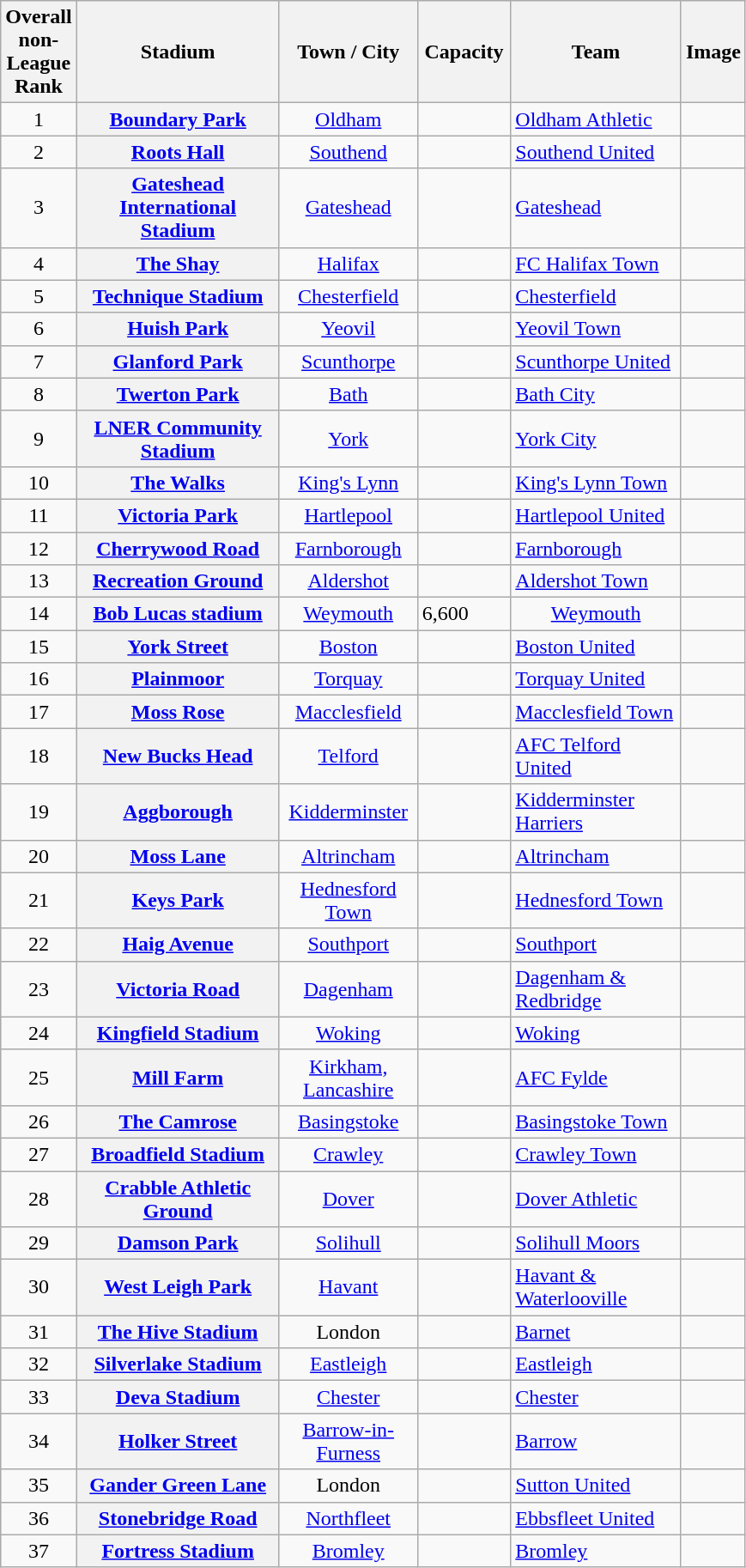<table class="wikitable plainrowheaders sortable">
<tr>
<th scope="col" width="20 ">Overall non-League Rank</th>
<th scope="col" width="150">Stadium</th>
<th scope="col" width="100">Town / City</th>
<th scope="col" width="65">Capacity</th>
<th scope="col" width="125">Team</th>
<th>Image</th>
</tr>
<tr>
<td style="text-align:center;">1</td>
<th scope="row"><a href='#'>Boundary Park</a></th>
<td style="text-align:center;"><a href='#'>Oldham</a></td>
<td style="text-align:center;"></td>
<td><a href='#'>Oldham Athletic</a></td>
<td></td>
</tr>
<tr>
<td style="text-align:center;">2</td>
<th scope="row"><a href='#'>Roots Hall</a></th>
<td style="text-align:center;"><a href='#'>Southend</a></td>
<td style="text-align:center;"></td>
<td><a href='#'>Southend United</a></td>
<td></td>
</tr>
<tr>
<td style="text-align:center;">3</td>
<th scope="row"><a href='#'>Gateshead International Stadium</a></th>
<td style="text-align:center;"><a href='#'>Gateshead</a></td>
<td style="text-align:center;"></td>
<td><a href='#'>Gateshead</a></td>
<td></td>
</tr>
<tr>
<td style="text-align:center;">4</td>
<th scope="row"><a href='#'>The Shay</a></th>
<td style="text-align:center;"><a href='#'>Halifax</a></td>
<td style="text-align:center;"></td>
<td><a href='#'>FC Halifax Town</a></td>
<td></td>
</tr>
<tr>
<td style="text-align:center;">5</td>
<th scope="row"><a href='#'>Technique Stadium</a></th>
<td style="text-align:center;"><a href='#'>Chesterfield</a></td>
<td style="text-align:center;"></td>
<td><a href='#'>Chesterfield</a></td>
<td></td>
</tr>
<tr>
<td style="text-align:center;">6</td>
<th scope="row"><a href='#'>Huish Park</a></th>
<td style="text-align:center;"><a href='#'>Yeovil</a></td>
<td style="text-align:center;"></td>
<td><a href='#'>Yeovil Town</a></td>
<td></td>
</tr>
<tr>
<td style="text-align:center;">7</td>
<th scope="row"><a href='#'>Glanford Park</a></th>
<td style="text-align:center;"><a href='#'>Scunthorpe</a></td>
<td style="text-align:center;"></td>
<td><a href='#'>Scunthorpe United</a></td>
<td></td>
</tr>
<tr>
<td style="text-align:center;">8</td>
<th scope="row"><a href='#'>Twerton Park</a></th>
<td style="text-align:center;"><a href='#'>Bath</a></td>
<td style="text-align:center;"></td>
<td><a href='#'>Bath City</a></td>
<td></td>
</tr>
<tr>
<td style="text-align:center;">9</td>
<th scope="row"><a href='#'>LNER Community Stadium</a></th>
<td style="text-align:center;"><a href='#'>York</a></td>
<td style="text-align:center;"></td>
<td><a href='#'>York City</a></td>
<td></td>
</tr>
<tr>
<td style="text-align:center;">10</td>
<th scope="row"><a href='#'>The Walks</a></th>
<td style="text-align:center;"><a href='#'>King's Lynn</a></td>
<td style="text-align:center;"></td>
<td><a href='#'>King's Lynn Town</a></td>
<td></td>
</tr>
<tr>
<td style="text-align:center;">11</td>
<th scope="row"><a href='#'>Victoria Park</a></th>
<td style="text-align:center;"><a href='#'>Hartlepool</a></td>
<td style="text-align:center;"></td>
<td><a href='#'>Hartlepool United</a></td>
<td></td>
</tr>
<tr>
<td style="text-align:center;">12</td>
<th scope="row"><a href='#'>Cherrywood Road</a></th>
<td style="text-align:center;"><a href='#'>Farnborough</a></td>
<td style="text-align:center;"></td>
<td><a href='#'>Farnborough</a></td>
<td></td>
</tr>
<tr 14>
<td style="text-align:center;">13</td>
<th scope="row"><a href='#'>Recreation Ground</a></th>
<td style="text-align:center;"><a href='#'>Aldershot</a></td>
<td style="text-align:center;"></td>
<td><a href='#'>Aldershot Town</a></td>
<td></td>
</tr>
<tr>
<td style="text-align:center;">14</td>
<th scope="row"><a href='#'>Bob Lucas stadium</a></th>
<td style="text-align:center;"><a href='#'>Weymouth</a></td>
<td>6,600</td>
<td style="text-align:center;"><a href='#'>Weymouth</a></td>
<td></td>
</tr>
<tr>
<td style="text-align:center;">15</td>
<th scope="row"><a href='#'>York Street</a></th>
<td style="text-align:center;"><a href='#'>Boston</a></td>
<td style="text-align:center;"></td>
<td><a href='#'>Boston United</a></td>
<td></td>
</tr>
<tr>
<td style="text-align:center;">16</td>
<th scope="row"><a href='#'>Plainmoor</a></th>
<td style="text-align:center;"><a href='#'>Torquay</a></td>
<td style="text-align:center;"></td>
<td><a href='#'>Torquay United</a></td>
<td></td>
</tr>
<tr>
<td style="text-align:center;">17</td>
<th scope="row"><a href='#'>Moss Rose</a></th>
<td style="text-align:center;"><a href='#'>Macclesfield</a></td>
<td style="text-align:center;"></td>
<td><a href='#'>Macclesfield Town</a></td>
<td></td>
</tr>
<tr>
<td style="text-align:center;">18</td>
<th scope="row"><a href='#'>New Bucks Head</a></th>
<td style="text-align:center;"><a href='#'>Telford</a></td>
<td style="text-align:center;"></td>
<td><a href='#'>AFC Telford United</a></td>
<td></td>
</tr>
<tr>
<td style="text-align:center;">19</td>
<th scope="row"><a href='#'>Aggborough</a></th>
<td style="text-align:center;"><a href='#'>Kidderminster</a></td>
<td style="text-align:center;"></td>
<td><a href='#'>Kidderminster Harriers</a></td>
<td></td>
</tr>
<tr>
<td style="text-align:center;">20</td>
<th scope="row"><a href='#'>Moss Lane</a></th>
<td style="text-align:center;"><a href='#'>Altrincham</a></td>
<td style="text-align:center;"></td>
<td><a href='#'>Altrincham</a></td>
<td></td>
</tr>
<tr>
<td style="text-align:center;">21</td>
<th scope="row"><a href='#'>Keys Park</a></th>
<td style="text-align:center;"><a href='#'>Hednesford Town</a></td>
<td style="text-align:center;"></td>
<td><a href='#'>Hednesford Town</a></td>
<td></td>
</tr>
<tr>
<td style="text-align:center;">22</td>
<th scope="row"><a href='#'>Haig Avenue</a></th>
<td style="text-align:center;"><a href='#'>Southport</a></td>
<td style="text-align:center;"></td>
<td><a href='#'>Southport</a></td>
<td></td>
</tr>
<tr>
<td style="text-align:center;">23</td>
<th scope="row"><a href='#'>Victoria Road</a></th>
<td style="text-align:center;"><a href='#'>Dagenham</a></td>
<td style="text-align:center;"></td>
<td><a href='#'>Dagenham & Redbridge</a></td>
<td></td>
</tr>
<tr>
<td style="text-align:center;">24</td>
<th scope="row"><a href='#'>Kingfield Stadium</a></th>
<td style="text-align:center;"><a href='#'>Woking</a></td>
<td style="text-align:center;"></td>
<td><a href='#'>Woking</a></td>
<td></td>
</tr>
<tr>
<td style="text-align:center;">25</td>
<th scope="row"><a href='#'>Mill Farm</a></th>
<td style="text-align:center;"><a href='#'>Kirkham, Lancashire</a></td>
<td style="text-align:center;"></td>
<td><a href='#'>AFC Fylde</a></td>
<td></td>
</tr>
<tr>
<td style="text-align:center;">26</td>
<th scope="row"><a href='#'>The Camrose</a></th>
<td style="text-align:center;"><a href='#'>Basingstoke</a></td>
<td style="text-align:center;"></td>
<td><a href='#'>Basingstoke Town</a></td>
<td></td>
</tr>
<tr>
<td style="text-align:center;">27</td>
<th scope="row"><a href='#'>Broadfield Stadium</a></th>
<td style="text-align:center;"><a href='#'>Crawley</a></td>
<td style="text-align:center;"></td>
<td><a href='#'>Crawley Town</a></td>
<td></td>
</tr>
<tr>
<td style="text-align:center;">28</td>
<th scope="row"><a href='#'>Crabble Athletic Ground</a></th>
<td style="text-align:center;"><a href='#'>Dover</a></td>
<td style="text-align:center;"></td>
<td><a href='#'>Dover Athletic</a></td>
<td></td>
</tr>
<tr>
<td style="text-align:center">29</td>
<th scope="row"><a href='#'>Damson Park</a></th>
<td style="text-align:center;"><a href='#'>Solihull</a></td>
<td style="text-align:center;"></td>
<td><a href='#'>Solihull Moors</a></td>
<td></td>
</tr>
<tr>
<td style="text-align:center;">30</td>
<th scope="row"><a href='#'>West Leigh Park</a></th>
<td style="text-align:center;"><a href='#'>Havant</a></td>
<td style="text-align:center;"></td>
<td><a href='#'>Havant & Waterlooville</a></td>
<td></td>
</tr>
<tr>
<td style="text-align:center;">31</td>
<th scope="row"><a href='#'>The Hive Stadium</a></th>
<td style="text-align:center;">London</td>
<td style="text-align:center;"></td>
<td><a href='#'>Barnet</a></td>
<td></td>
</tr>
<tr>
<td style="text-align:center;">32</td>
<th scope="row"><a href='#'>Silverlake Stadium</a></th>
<td style="text-align:center;"><a href='#'>Eastleigh</a></td>
<td style="text-align:center;"></td>
<td><a href='#'>Eastleigh</a></td>
<td></td>
</tr>
<tr>
<td style="text-align:center;">33</td>
<th scope="row"><a href='#'>Deva Stadium</a></th>
<td style="text-align:center;"><a href='#'>Chester</a></td>
<td style="text-align:center;"></td>
<td><a href='#'>Chester</a></td>
<td></td>
</tr>
<tr>
<td style="text-align:center;">34</td>
<th scope="row"><a href='#'>Holker Street</a></th>
<td style="text-align:center;"><a href='#'>Barrow-in-Furness</a></td>
<td style="text-align:center;"></td>
<td><a href='#'>Barrow</a></td>
<td></td>
</tr>
<tr>
<td style="text-align:center;">35</td>
<th scope="row"><a href='#'>Gander Green Lane</a></th>
<td style="text-align:center;">London</td>
<td style="text-align:center;"></td>
<td><a href='#'>Sutton United</a></td>
<td></td>
</tr>
<tr>
<td style="text-align:center;">36</td>
<th scope="row"><a href='#'>Stonebridge Road</a></th>
<td style="text-align:center;"><a href='#'>Northfleet</a></td>
<td style="text-align:center;"></td>
<td><a href='#'>Ebbsfleet United</a></td>
<td></td>
</tr>
<tr>
<td style="text-align:center;">37</td>
<th scope="row"><a href='#'>Fortress Stadium</a></th>
<td style="text-align:center;"><a href='#'>Bromley</a></td>
<td style="text-align:center;"></td>
<td><a href='#'>Bromley</a></td>
<td></td>
</tr>
</table>
